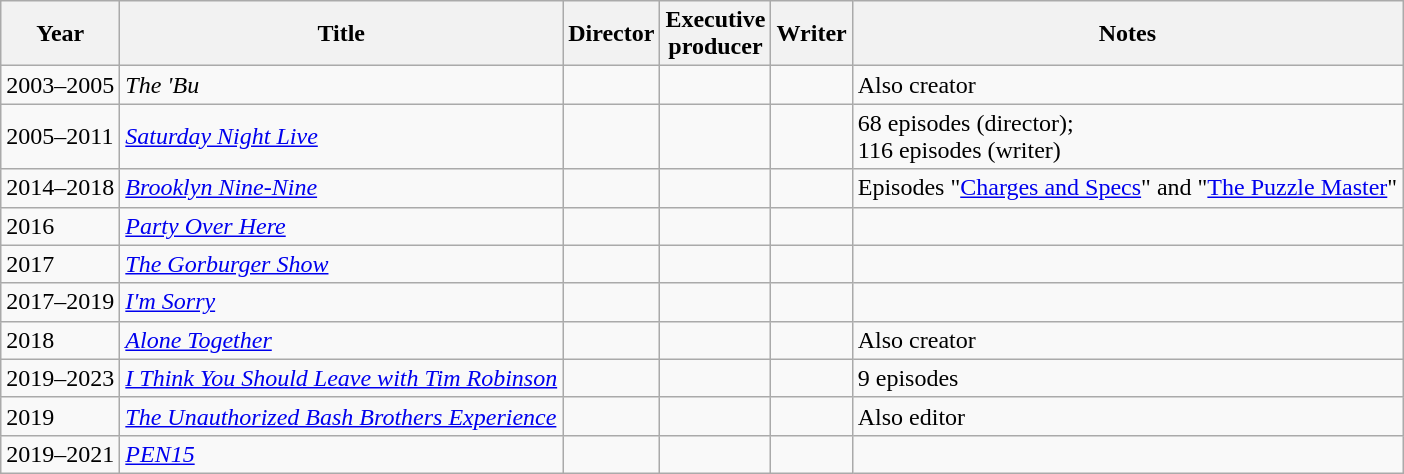<table class="wikitable">
<tr>
<th>Year</th>
<th>Title</th>
<th>Director</th>
<th>Executive<br>producer</th>
<th>Writer</th>
<th>Notes</th>
</tr>
<tr>
<td>2003–2005</td>
<td><em>The 'Bu</em></td>
<td></td>
<td></td>
<td></td>
<td>Also creator</td>
</tr>
<tr>
<td>2005–2011</td>
<td><em><a href='#'>Saturday Night Live</a></em></td>
<td></td>
<td></td>
<td></td>
<td>68 episodes (director);<br>116 episodes (writer)</td>
</tr>
<tr>
<td>2014–2018</td>
<td><em><a href='#'>Brooklyn Nine-Nine</a></em></td>
<td></td>
<td></td>
<td></td>
<td>Episodes "<a href='#'>Charges and Specs</a>" and "<a href='#'>The Puzzle Master</a>"</td>
</tr>
<tr>
<td>2016</td>
<td><em><a href='#'>Party Over Here</a></em></td>
<td></td>
<td></td>
<td></td>
<td></td>
</tr>
<tr>
<td>2017</td>
<td><em><a href='#'>The Gorburger Show</a></em></td>
<td></td>
<td></td>
<td></td>
<td></td>
</tr>
<tr>
<td>2017–2019</td>
<td><em><a href='#'>I'm Sorry</a></em></td>
<td></td>
<td></td>
<td></td>
<td></td>
</tr>
<tr>
<td>2018</td>
<td><em><a href='#'>Alone Together</a></em></td>
<td></td>
<td></td>
<td></td>
<td>Also creator</td>
</tr>
<tr>
<td>2019–2023</td>
<td><em><a href='#'>I Think You Should Leave with Tim Robinson</a></em></td>
<td></td>
<td></td>
<td></td>
<td>9 episodes</td>
</tr>
<tr>
<td>2019</td>
<td><em><a href='#'>The Unauthorized Bash Brothers Experience</a></em></td>
<td></td>
<td></td>
<td></td>
<td>Also editor</td>
</tr>
<tr>
<td>2019–2021</td>
<td><em><a href='#'>PEN15</a></em></td>
<td></td>
<td></td>
<td></td>
<td></td>
</tr>
</table>
